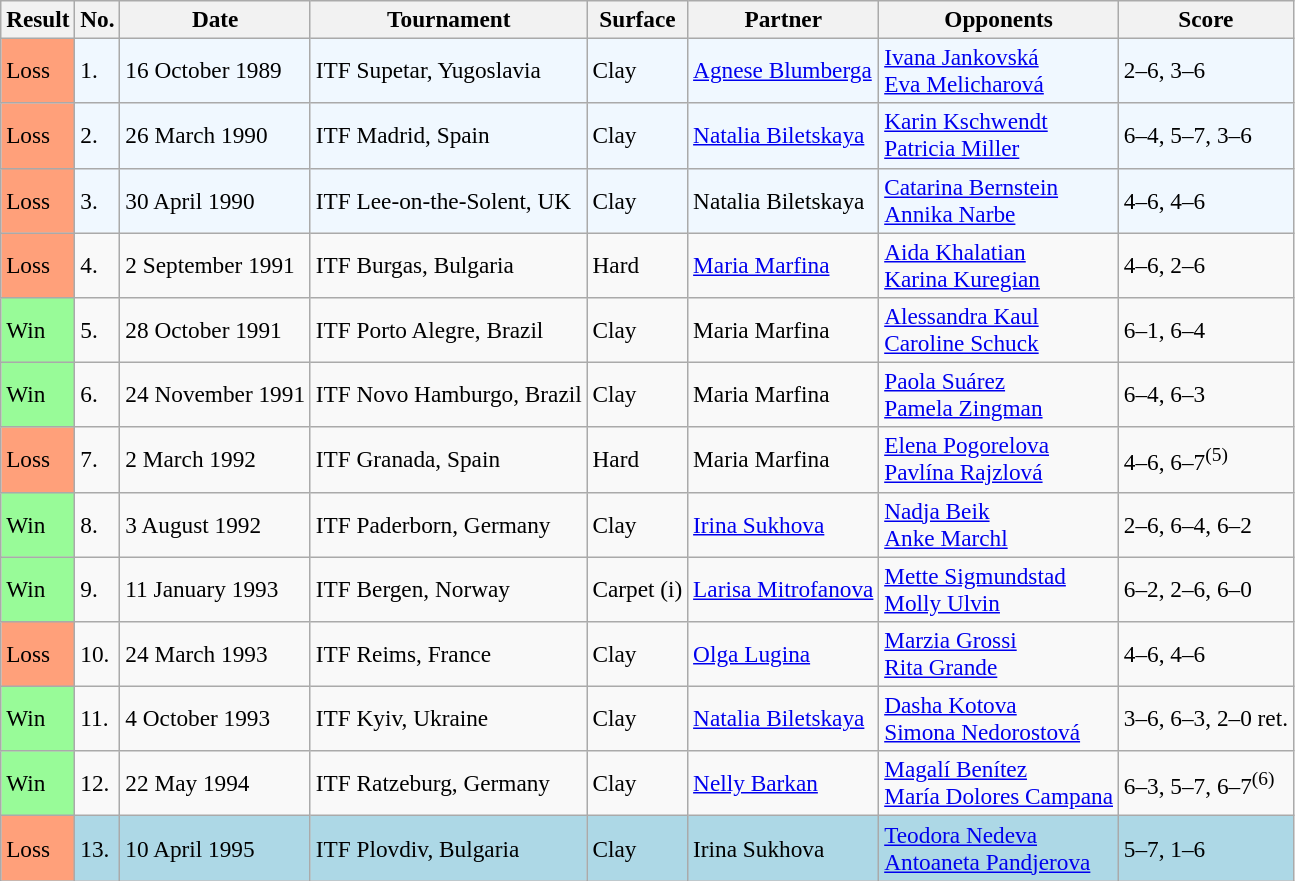<table class="sortable wikitable" style="font-size:97%;">
<tr>
<th>Result</th>
<th>No.</th>
<th>Date</th>
<th>Tournament</th>
<th>Surface</th>
<th>Partner</th>
<th>Opponents</th>
<th>Score</th>
</tr>
<tr style="background:#f0f8ff;">
<td style="background:#ffa07a;">Loss</td>
<td>1.</td>
<td>16 October 1989</td>
<td>ITF Supetar, Yugoslavia</td>
<td>Clay</td>
<td> <a href='#'>Agnese Blumberga</a></td>
<td> <a href='#'>Ivana Jankovská</a> <br>  <a href='#'>Eva Melicharová</a></td>
<td>2–6, 3–6</td>
</tr>
<tr style="background:#f0f8ff;">
<td style="background:#ffa07a;">Loss</td>
<td>2.</td>
<td>26 March 1990</td>
<td>ITF Madrid, Spain</td>
<td>Clay</td>
<td> <a href='#'>Natalia Biletskaya</a></td>
<td> <a href='#'>Karin Kschwendt</a> <br>  <a href='#'>Patricia Miller</a></td>
<td>6–4, 5–7, 3–6</td>
</tr>
<tr style="background:#f0f8ff;">
<td style="background:#ffa07a;">Loss</td>
<td>3.</td>
<td>30 April 1990</td>
<td>ITF Lee-on-the-Solent, UK</td>
<td>Clay</td>
<td> Natalia Biletskaya</td>
<td> <a href='#'>Catarina Bernstein</a> <br>  <a href='#'>Annika Narbe</a></td>
<td>4–6, 4–6</td>
</tr>
<tr>
<td style="background:#ffa07a;">Loss</td>
<td>4.</td>
<td>2 September 1991</td>
<td>ITF Burgas, Bulgaria</td>
<td>Hard</td>
<td> <a href='#'>Maria Marfina</a></td>
<td> <a href='#'>Aida Khalatian</a> <br>  <a href='#'>Karina Kuregian</a></td>
<td>4–6, 2–6</td>
</tr>
<tr>
<td style="background:#98fb98;">Win</td>
<td>5.</td>
<td>28 October 1991</td>
<td>ITF Porto Alegre, Brazil</td>
<td>Clay</td>
<td> Maria Marfina</td>
<td> <a href='#'>Alessandra Kaul</a> <br>  <a href='#'>Caroline Schuck</a></td>
<td>6–1, 6–4</td>
</tr>
<tr>
<td style="background:#98fb98;">Win</td>
<td>6.</td>
<td>24 November 1991</td>
<td>ITF Novo Hamburgo, Brazil</td>
<td>Clay</td>
<td> Maria Marfina</td>
<td> <a href='#'>Paola Suárez</a> <br>  <a href='#'>Pamela Zingman</a></td>
<td>6–4, 6–3</td>
</tr>
<tr>
<td style="background:#ffa07a;">Loss</td>
<td>7.</td>
<td>2 March 1992</td>
<td>ITF Granada, Spain</td>
<td>Hard</td>
<td> Maria Marfina</td>
<td> <a href='#'>Elena Pogorelova</a> <br>  <a href='#'>Pavlína Rajzlová</a></td>
<td>4–6, 6–7<sup>(5)</sup></td>
</tr>
<tr>
<td style="background:#98fb98;">Win</td>
<td>8.</td>
<td>3 August 1992</td>
<td>ITF Paderborn, Germany</td>
<td>Clay</td>
<td> <a href='#'>Irina Sukhova</a></td>
<td> <a href='#'>Nadja Beik</a> <br>  <a href='#'>Anke Marchl</a></td>
<td>2–6, 6–4, 6–2</td>
</tr>
<tr>
<td style="background:#98fb98;">Win</td>
<td>9.</td>
<td>11 January 1993</td>
<td>ITF Bergen, Norway</td>
<td>Carpet (i)</td>
<td> <a href='#'>Larisa Mitrofanova</a></td>
<td> <a href='#'>Mette Sigmundstad</a> <br>  <a href='#'>Molly Ulvin</a></td>
<td>6–2, 2–6, 6–0</td>
</tr>
<tr>
<td style="background:#ffa07a;">Loss</td>
<td>10.</td>
<td>24 March 1993</td>
<td>ITF Reims, France</td>
<td>Clay</td>
<td> <a href='#'>Olga Lugina</a></td>
<td> <a href='#'>Marzia Grossi</a> <br>  <a href='#'>Rita Grande</a></td>
<td>4–6, 4–6</td>
</tr>
<tr>
<td style="background:#98fb98;">Win</td>
<td>11.</td>
<td>4 October 1993</td>
<td>ITF Kyiv, Ukraine</td>
<td>Clay</td>
<td> <a href='#'>Natalia Biletskaya</a></td>
<td> <a href='#'>Dasha Kotova</a> <br>  <a href='#'>Simona Nedorostová</a></td>
<td>3–6, 6–3, 2–0 ret.</td>
</tr>
<tr>
<td style="background:#98fb98;">Win</td>
<td>12.</td>
<td>22 May 1994</td>
<td>ITF Ratzeburg, Germany</td>
<td>Clay</td>
<td> <a href='#'>Nelly Barkan</a></td>
<td> <a href='#'>Magalí Benítez</a> <br>  <a href='#'>María Dolores Campana</a></td>
<td>6–3, 5–7, 6–7<sup>(6)</sup></td>
</tr>
<tr style="background:lightblue;">
<td style="background:#ffa07a;">Loss</td>
<td>13.</td>
<td>10 April 1995</td>
<td>ITF Plovdiv, Bulgaria</td>
<td>Clay</td>
<td> Irina Sukhova</td>
<td> <a href='#'>Teodora Nedeva</a> <br>  <a href='#'>Antoaneta Pandjerova</a></td>
<td>5–7, 1–6</td>
</tr>
</table>
